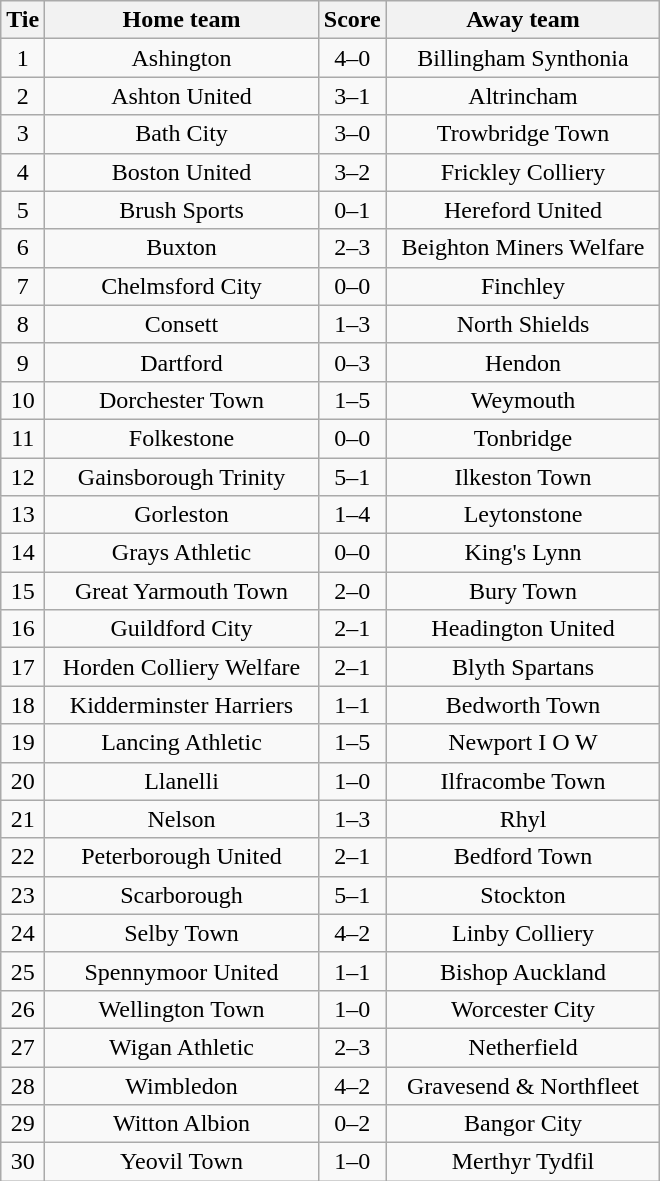<table class="wikitable" style="text-align:center;">
<tr>
<th width=20>Tie</th>
<th width=175>Home team</th>
<th width=20>Score</th>
<th width=175>Away team</th>
</tr>
<tr>
<td>1</td>
<td>Ashington</td>
<td>4–0</td>
<td>Billingham Synthonia</td>
</tr>
<tr>
<td>2</td>
<td>Ashton United</td>
<td>3–1</td>
<td>Altrincham</td>
</tr>
<tr>
<td>3</td>
<td>Bath City</td>
<td>3–0</td>
<td>Trowbridge Town</td>
</tr>
<tr>
<td>4</td>
<td>Boston United</td>
<td>3–2</td>
<td>Frickley Colliery</td>
</tr>
<tr>
<td>5</td>
<td>Brush Sports</td>
<td>0–1</td>
<td>Hereford United</td>
</tr>
<tr>
<td>6</td>
<td>Buxton</td>
<td>2–3</td>
<td>Beighton Miners Welfare</td>
</tr>
<tr>
<td>7</td>
<td>Chelmsford City</td>
<td>0–0</td>
<td>Finchley</td>
</tr>
<tr>
<td>8</td>
<td>Consett</td>
<td>1–3</td>
<td>North Shields</td>
</tr>
<tr>
<td>9</td>
<td>Dartford</td>
<td>0–3</td>
<td>Hendon</td>
</tr>
<tr>
<td>10</td>
<td>Dorchester Town</td>
<td>1–5</td>
<td>Weymouth</td>
</tr>
<tr>
<td>11</td>
<td>Folkestone</td>
<td>0–0</td>
<td>Tonbridge</td>
</tr>
<tr>
<td>12</td>
<td>Gainsborough Trinity</td>
<td>5–1</td>
<td>Ilkeston Town</td>
</tr>
<tr>
<td>13</td>
<td>Gorleston</td>
<td>1–4</td>
<td>Leytonstone</td>
</tr>
<tr>
<td>14</td>
<td>Grays Athletic</td>
<td>0–0</td>
<td>King's Lynn</td>
</tr>
<tr>
<td>15</td>
<td>Great Yarmouth Town</td>
<td>2–0</td>
<td>Bury Town</td>
</tr>
<tr>
<td>16</td>
<td>Guildford City</td>
<td>2–1</td>
<td>Headington United</td>
</tr>
<tr>
<td>17</td>
<td>Horden Colliery Welfare</td>
<td>2–1</td>
<td>Blyth Spartans</td>
</tr>
<tr>
<td>18</td>
<td>Kidderminster Harriers</td>
<td>1–1</td>
<td>Bedworth Town</td>
</tr>
<tr>
<td>19</td>
<td>Lancing Athletic</td>
<td>1–5</td>
<td>Newport I O W</td>
</tr>
<tr>
<td>20</td>
<td>Llanelli</td>
<td>1–0</td>
<td>Ilfracombe Town</td>
</tr>
<tr>
<td>21</td>
<td>Nelson</td>
<td>1–3</td>
<td>Rhyl</td>
</tr>
<tr>
<td>22</td>
<td>Peterborough United</td>
<td>2–1</td>
<td>Bedford Town</td>
</tr>
<tr>
<td>23</td>
<td>Scarborough</td>
<td>5–1</td>
<td>Stockton</td>
</tr>
<tr>
<td>24</td>
<td>Selby Town</td>
<td>4–2</td>
<td>Linby Colliery</td>
</tr>
<tr>
<td>25</td>
<td>Spennymoor United</td>
<td>1–1</td>
<td>Bishop Auckland</td>
</tr>
<tr>
<td>26</td>
<td>Wellington Town</td>
<td>1–0</td>
<td>Worcester City</td>
</tr>
<tr>
<td>27</td>
<td>Wigan Athletic</td>
<td>2–3</td>
<td>Netherfield</td>
</tr>
<tr>
<td>28</td>
<td>Wimbledon</td>
<td>4–2</td>
<td>Gravesend & Northfleet</td>
</tr>
<tr>
<td>29</td>
<td>Witton Albion</td>
<td>0–2</td>
<td>Bangor City</td>
</tr>
<tr>
<td>30</td>
<td>Yeovil Town</td>
<td>1–0</td>
<td>Merthyr Tydfil</td>
</tr>
</table>
